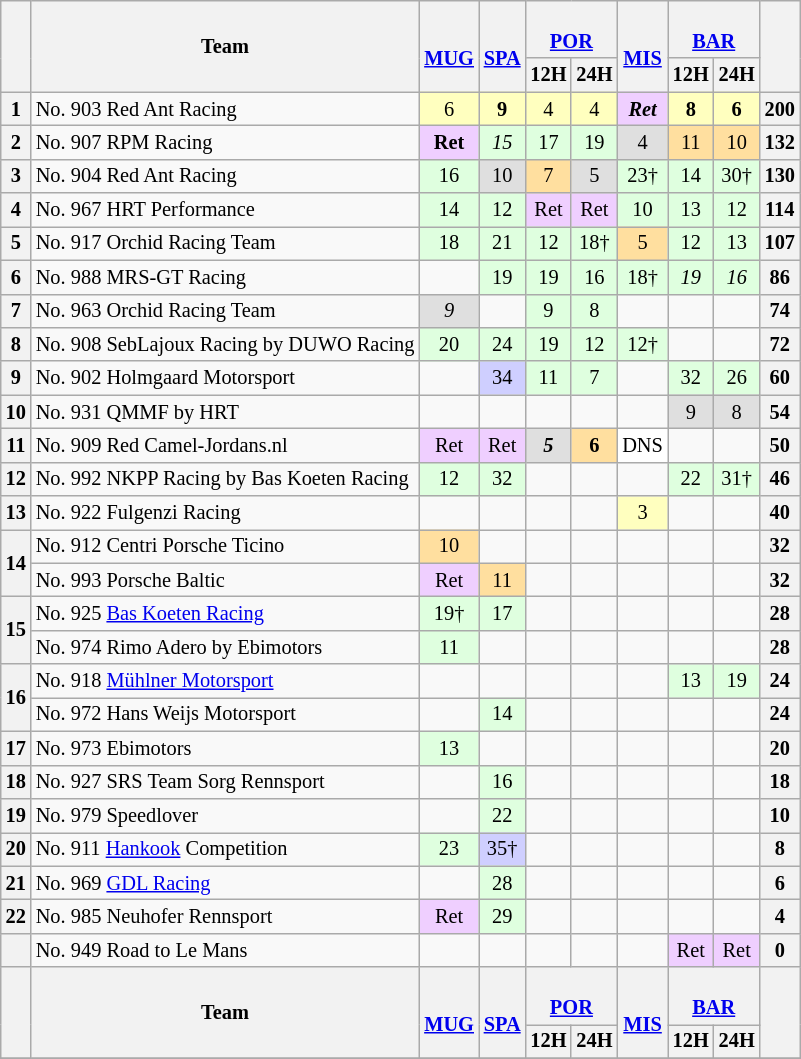<table align=left| class="wikitable" style="font-size: 85%; text-align: center;">
<tr valign="top">
<th rowspan=2 valign=middle></th>
<th rowspan=2 valign=middle>Team</th>
<th rowspan=2 valign=middle><br><a href='#'>MUG</a></th>
<th rowspan=2 valign=middle><br><a href='#'>SPA</a></th>
<th colspan=2><br><a href='#'>POR</a></th>
<th rowspan=2 valign=middle><br><a href='#'>MIS</a></th>
<th colspan=2><br><a href='#'>BAR</a></th>
<th rowspan=2 valign=middle>  </th>
</tr>
<tr>
<th>12H</th>
<th>24H</th>
<th>12H</th>
<th>24H</th>
</tr>
<tr>
<th>1</th>
<td align=left> No. 903 Red Ant Racing</td>
<td style="background:#FFFFBF;">6</td>
<td style="background:#FFFFBF;"><strong>9</strong></td>
<td style="background:#FFFFBF;">4</td>
<td style="background:#FFFFBF;">4</td>
<td style="background:#EFCFFF;"><strong><em>Ret</em></strong></td>
<td style="background:#FFFFBF;"><strong>8</strong></td>
<td style="background:#FFFFBF;"><strong>6</strong></td>
<th>200</th>
</tr>
<tr>
<th>2</th>
<td align=left> No. 907 RPM Racing</td>
<td style="background:#EFCFFF;"><strong>Ret</strong></td>
<td style="background:#DFFFDF;"><em>15</em></td>
<td style="background:#DFFFDF;">17</td>
<td style="background:#DFFFDF;">19</td>
<td style="background:#DFDFDF;">4</td>
<td style="background:#FFDF9F;">11</td>
<td style="background:#FFDF9F;">10</td>
<th>132</th>
</tr>
<tr>
<th>3</th>
<td align=left> No. 904 Red Ant Racing</td>
<td style="background:#DFFFDF;">16</td>
<td style="background:#DFDFDF;">10</td>
<td style="background:#FFDF9F;">7</td>
<td style="background:#DFDFDF;">5</td>
<td style="background:#DFFFDF;">23†</td>
<td style="background:#DFFFDF;">14</td>
<td style="background:#DFFFDF;">30†</td>
<th>130</th>
</tr>
<tr>
<th>4</th>
<td align=left> No. 967 HRT Performance</td>
<td style="background:#DFFFDF;">14</td>
<td style="background:#DFFFDF;">12</td>
<td style="background:#EFCFFF;">Ret</td>
<td style="background:#EFCFFF;">Ret</td>
<td style="background:#DFFFDF;">10</td>
<td style="background:#DFFFDF;">13</td>
<td style="background:#DFFFDF;">12</td>
<th>114</th>
</tr>
<tr>
<th>5</th>
<td align=left> No. 917 Orchid Racing Team</td>
<td style="background:#DFFFDF;">18</td>
<td style="background:#DFFFDF;">21</td>
<td style="background:#DFFFDF;">12</td>
<td style="background:#DFFFDF;">18†</td>
<td style="background:#FFDF9F;">5</td>
<td style="background:#DFFFDF;">12</td>
<td style="background:#DFFFDF;">13</td>
<th>107</th>
</tr>
<tr>
<th>6</th>
<td align=left> No. 988 MRS-GT Racing</td>
<td></td>
<td style="background:#DFFFDF;">19</td>
<td style="background:#DFFFDF;">19</td>
<td style="background:#DFFFDF;">16</td>
<td style="background:#DFFFDF;">18†</td>
<td style="background:#DFFFDF;"><em>19</em></td>
<td style="background:#DFFFDF;"><em>16</em></td>
<th>86</th>
</tr>
<tr>
<th>7</th>
<td align=left> No. 963 Orchid Racing Team</td>
<td style="background:#DFDFDF;"><em>9</em></td>
<td></td>
<td style="background:#DFFFDF;">9</td>
<td style="background:#DFFFDF;">8</td>
<td></td>
<td></td>
<td></td>
<th>74</th>
</tr>
<tr>
<th>8</th>
<td align=left> No. 908 SebLajoux Racing by DUWO Racing</td>
<td style="background:#DFFFDF;">20</td>
<td style="background:#DFFFDF;">24</td>
<td style="background:#DFFFDF;">19</td>
<td style="background:#DFFFDF;">12</td>
<td style="background:#DFFFDF;">12†</td>
<td></td>
<td></td>
<th>72</th>
</tr>
<tr>
<th>9</th>
<td align=left> No. 902 Holmgaard Motorsport</td>
<td></td>
<td style="background:#CFCFFF;">34</td>
<td style="background:#DFFFDF;">11</td>
<td style="background:#DFFFDF;">7</td>
<td></td>
<td style="background:#DFFFDF;">32</td>
<td style="background:#DFFFDF;">26</td>
<th>60</th>
</tr>
<tr>
<th>10</th>
<td align=left> No. 931 QMMF by HRT</td>
<td></td>
<td></td>
<td></td>
<td></td>
<td></td>
<td style="background:#DFDFDF;">9</td>
<td style="background:#DFDFDF;">8</td>
<th>54</th>
</tr>
<tr>
<th>11</th>
<td align=left> No. 909 Red Camel-Jordans.nl</td>
<td style="background:#EFCFFF;">Ret</td>
<td style="background:#EFCFFF;">Ret</td>
<td style="background:#DFDFDF;"><strong><em>5</em></strong></td>
<td style="background:#FFDF9F;"><strong>6</strong></td>
<td style="background:#FFFFFF;">DNS</td>
<td></td>
<td></td>
<th>50</th>
</tr>
<tr>
<th>12</th>
<td align=left> No. 992 NKPP Racing by Bas Koeten Racing</td>
<td style="background:#DFFFDF;">12</td>
<td style="background:#DFFFDF;">32</td>
<td></td>
<td></td>
<td></td>
<td style="background:#DFFFDF;">22</td>
<td style="background:#DFFFDF;">31†</td>
<th>46</th>
</tr>
<tr>
<th>13</th>
<td align=left> No. 922 Fulgenzi Racing</td>
<td></td>
<td></td>
<td></td>
<td></td>
<td style="background:#FFFFBF;">3</td>
<td></td>
<td></td>
<th>40</th>
</tr>
<tr>
<th rowspan=2>14</th>
<td align=left> No. 912 Centri Porsche Ticino</td>
<td style="background:#FFDF9F;">10</td>
<td></td>
<td></td>
<td></td>
<td></td>
<td></td>
<td></td>
<th>32</th>
</tr>
<tr>
<td align=left> No. 993 Porsche Baltic</td>
<td style="background:#EFCFFF;">Ret</td>
<td style="background:#FFDF9F;">11</td>
<td></td>
<td></td>
<td></td>
<td></td>
<td></td>
<th>32</th>
</tr>
<tr>
<th rowspan=2>15</th>
<td align=left> No. 925 <a href='#'>Bas Koeten Racing</a></td>
<td style="background:#DFFFDF;">19†</td>
<td style="background:#DFFFDF;">17</td>
<td></td>
<td></td>
<td></td>
<td></td>
<td></td>
<th>28</th>
</tr>
<tr>
<td align=left> No. 974 Rimo Adero by Ebimotors</td>
<td style="background:#DFFFDF;">11</td>
<td></td>
<td></td>
<td></td>
<td></td>
<td></td>
<td></td>
<th>28</th>
</tr>
<tr>
<th rowspan=2>16</th>
<td align=left> No. 918 <a href='#'>Mühlner Motorsport</a></td>
<td></td>
<td></td>
<td></td>
<td></td>
<td></td>
<td style="background:#DFFFDF;">13</td>
<td style="background:#DFFFDF;">19</td>
<th>24</th>
</tr>
<tr>
<td align=left> No. 972 Hans Weijs Motorsport</td>
<td></td>
<td style="background:#DFFFDF;">14</td>
<td></td>
<td></td>
<td></td>
<td></td>
<td></td>
<th>24</th>
</tr>
<tr>
<th>17</th>
<td align=left> No. 973 Ebimotors</td>
<td style="background:#DFFFDF;">13</td>
<td></td>
<td></td>
<td></td>
<td></td>
<td></td>
<td></td>
<th>20</th>
</tr>
<tr>
<th>18</th>
<td align=left> No. 927 SRS Team Sorg Rennsport</td>
<td></td>
<td style="background:#DFFFDF;">16</td>
<td></td>
<td></td>
<td></td>
<td></td>
<td></td>
<th>18</th>
</tr>
<tr>
<th>19</th>
<td align=left> No. 979 Speedlover</td>
<td></td>
<td style="background:#DFFFDF;">22</td>
<td></td>
<td></td>
<td></td>
<td></td>
<td></td>
<th>10</th>
</tr>
<tr>
<th>20</th>
<td align=left> No. 911 <a href='#'>Hankook</a> Competition</td>
<td style="background:#DFFFDF;">23</td>
<td style="background:#CFCFFF;">35†</td>
<td></td>
<td></td>
<td></td>
<td></td>
<td></td>
<th>8</th>
</tr>
<tr>
<th>21</th>
<td align=left> No. 969 <a href='#'>GDL Racing</a></td>
<td></td>
<td style="background:#DFFFDF;">28</td>
<td></td>
<td></td>
<td></td>
<td></td>
<td></td>
<th>6</th>
</tr>
<tr>
<th>22</th>
<td align=left> No. 985 Neuhofer Rennsport</td>
<td style="background:#EFCFFF;">Ret</td>
<td style="background:#DFFFDF;">29</td>
<td></td>
<td></td>
<td></td>
<td></td>
<td></td>
<th>4</th>
</tr>
<tr>
<th></th>
<td align=left> No. 949 Road to Le Mans</td>
<td></td>
<td></td>
<td></td>
<td></td>
<td></td>
<td style="background:#EFCFFF;">Ret</td>
<td style="background:#EFCFFF;">Ret</td>
<th>0</th>
</tr>
<tr>
<th rowspan=2 valign=middle></th>
<th rowspan=2 valign=middle>Team</th>
<th rowspan=2 valign=middle><br><a href='#'>MUG</a></th>
<th rowspan=2 valign=middle><br><a href='#'>SPA</a></th>
<th colspan=2><br><a href='#'>POR</a></th>
<th rowspan=2 valign=middle><br><a href='#'>MIS</a></th>
<th colspan=2><br><a href='#'>BAR</a></th>
<th rowspan=2 valign=middle>  </th>
</tr>
<tr>
<th>12H</th>
<th>24H</th>
<th>12H</th>
<th>24H</th>
</tr>
<tr>
</tr>
</table>
